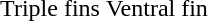<table align=center style="text-align:center;">
<tr>
<td><br>Triple fins</td>
<td><br>Ventral fin</td>
</tr>
</table>
